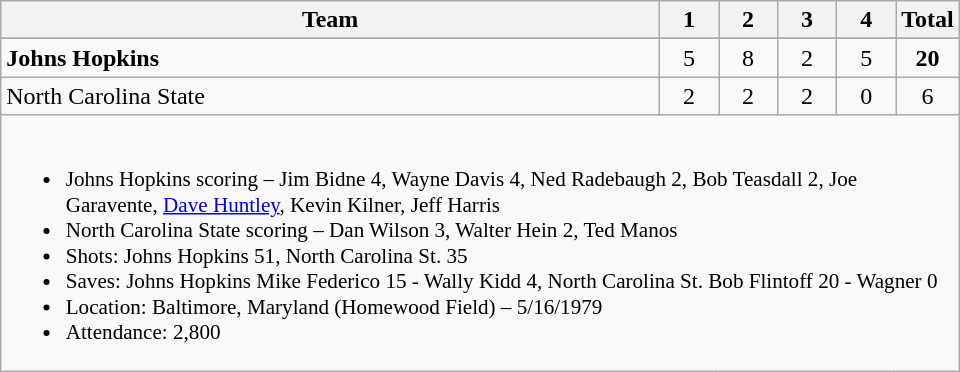<table class="wikitable" style="text-align:center; max-width:40em">
<tr>
<th>Team</th>
<th style="width:2em">1</th>
<th style="width:2em">2</th>
<th style="width:2em">3</th>
<th style="width:2em">4</th>
<th style="width:2em">Total</th>
</tr>
<tr>
</tr>
<tr>
<td style="text-align:left"><strong>Johns Hopkins</strong></td>
<td>5</td>
<td>8</td>
<td>2</td>
<td>5</td>
<td><strong>20</strong></td>
</tr>
<tr>
<td style="text-align:left">North Carolina State</td>
<td>2</td>
<td>2</td>
<td>2</td>
<td>0</td>
<td>6</td>
</tr>
<tr>
<td colspan=6 style="text-align:left; font-size:88%;"><br><ul><li>Johns Hopkins scoring – Jim Bidne 4, Wayne Davis 4, Ned Radebaugh 2, Bob Teasdall 2, Joe Garavente, <a href='#'>Dave Huntley</a>, Kevin Kilner, Jeff Harris</li><li>North Carolina State scoring – Dan Wilson 3, Walter Hein 2, Ted Manos</li><li>Shots: Johns Hopkins 51, North Carolina St. 35</li><li>Saves: Johns Hopkins Mike Federico 15 - Wally Kidd 4, North Carolina St. Bob Flintoff 20 - Wagner 0</li><li>Location: Baltimore, Maryland (Homewood Field) – 5/16/1979</li><li>Attendance: 2,800</li></ul></td>
</tr>
</table>
